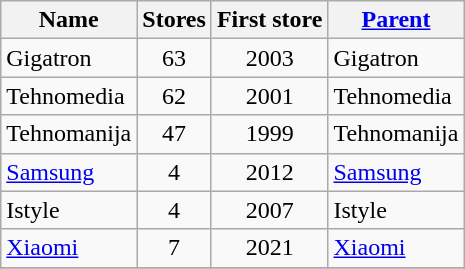<table class="wikitable sortable">
<tr>
<th>Name</th>
<th>Stores</th>
<th>First store</th>
<th><a href='#'>Parent</a></th>
</tr>
<tr>
<td>Gigatron</td>
<td style="text-align:center;">63</td>
<td style="text-align:center;">2003</td>
<td>Gigatron</td>
</tr>
<tr>
<td>Tehnomedia</td>
<td style="text-align:center;">62</td>
<td style="text-align:center;">2001</td>
<td>Tehnomedia</td>
</tr>
<tr>
<td>Tehnomanija</td>
<td style="text-align:center;">47</td>
<td style="text-align:center;">1999</td>
<td>Tehnomanija</td>
</tr>
<tr>
<td><a href='#'>Samsung</a></td>
<td style="text-align:center;">4</td>
<td style="text-align:center;">2012</td>
<td><a href='#'>Samsung</a></td>
</tr>
<tr>
<td>Istyle</td>
<td style="text-align:center;">4</td>
<td style="text-align:center;">2007</td>
<td>Istyle</td>
</tr>
<tr>
<td><a href='#'>Xiaomi</a></td>
<td style="text-align:center;">7</td>
<td style="text-align:center;">2021</td>
<td><a href='#'>Xiaomi</a></td>
</tr>
<tr>
</tr>
</table>
